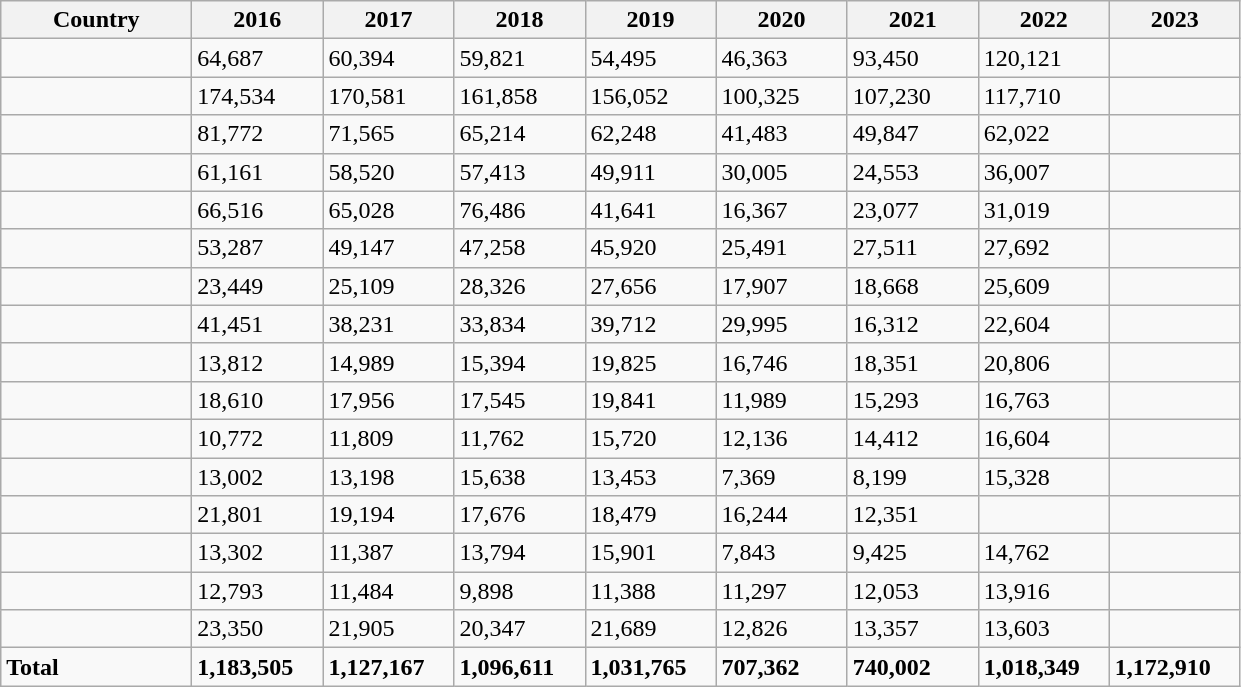<table class="wikitable sortable">
<tr>
<th scope="col" style="width:120px;">Country</th>
<th scope="col" style="width:80px;">2016</th>
<th scope="col" style="width:80px;">2017</th>
<th scope="col" style="width:80px;">2018</th>
<th scope="col" style="width:80px;">2019</th>
<th scope="col" style="width:80px;">2020</th>
<th scope="col" style="width:80px;">2021</th>
<th scope="col" style="width:80px;">2022</th>
<th scope="col" style="width:80px;">2023</th>
</tr>
<tr>
<td></td>
<td>64,687</td>
<td>60,394</td>
<td>59,821</td>
<td>54,495</td>
<td>46,363</td>
<td>93,450</td>
<td>120,121</td>
<td></td>
</tr>
<tr>
<td></td>
<td>174,534</td>
<td>170,581</td>
<td>161,858</td>
<td>156,052</td>
<td>100,325</td>
<td>107,230</td>
<td>117,710</td>
<td></td>
</tr>
<tr>
<td></td>
<td>81,772</td>
<td>71,565</td>
<td>65,214</td>
<td>62,248</td>
<td>41,483</td>
<td>49,847</td>
<td>62,022</td>
<td></td>
</tr>
<tr>
<td></td>
<td>61,161</td>
<td>58,520</td>
<td>57,413</td>
<td>49,911</td>
<td>30,005</td>
<td>24,553</td>
<td>36,007</td>
<td></td>
</tr>
<tr>
<td></td>
<td>66,516</td>
<td>65,028</td>
<td>76,486</td>
<td>41,641</td>
<td>16,367</td>
<td>23,077</td>
<td>31,019</td>
<td></td>
</tr>
<tr>
<td></td>
<td>53,287</td>
<td>49,147</td>
<td>47,258</td>
<td>45,920</td>
<td>25,491</td>
<td>27,511</td>
<td>27,692</td>
<td></td>
</tr>
<tr>
<td></td>
<td>23,449</td>
<td>25,109</td>
<td>28,326</td>
<td>27,656</td>
<td>17,907</td>
<td>18,668</td>
<td>25,609</td>
<td></td>
</tr>
<tr>
<td></td>
<td>41,451</td>
<td>38,231</td>
<td>33,834</td>
<td>39,712</td>
<td>29,995</td>
<td>16,312</td>
<td>22,604</td>
<td></td>
</tr>
<tr>
<td></td>
<td>13,812</td>
<td>14,989</td>
<td>15,394</td>
<td>19,825</td>
<td>16,746</td>
<td>18,351</td>
<td>20,806</td>
<td></td>
</tr>
<tr>
<td></td>
<td>18,610</td>
<td>17,956</td>
<td>17,545</td>
<td>19,841</td>
<td>11,989</td>
<td>15,293</td>
<td>16,763</td>
<td></td>
</tr>
<tr>
<td></td>
<td>10,772</td>
<td>11,809</td>
<td>11,762</td>
<td>15,720</td>
<td>12,136</td>
<td>14,412</td>
<td>16,604</td>
<td></td>
</tr>
<tr>
<td></td>
<td>13,002</td>
<td>13,198</td>
<td>15,638</td>
<td>13,453</td>
<td>7,369</td>
<td>8,199</td>
<td>15,328</td>
<td></td>
</tr>
<tr>
<td></td>
<td>21,801</td>
<td>19,194</td>
<td>17,676</td>
<td>18,479</td>
<td>16,244</td>
<td>12,351</td>
<td></td>
<td></td>
</tr>
<tr>
<td></td>
<td>13,302</td>
<td>11,387</td>
<td>13,794</td>
<td>15,901</td>
<td>7,843</td>
<td>9,425</td>
<td>14,762</td>
<td></td>
</tr>
<tr>
<td></td>
<td>12,793</td>
<td>11,484</td>
<td>9,898</td>
<td>11,388</td>
<td>11,297</td>
<td>12,053</td>
<td>13,916</td>
<td></td>
</tr>
<tr>
<td></td>
<td>23,350</td>
<td>21,905</td>
<td>20,347</td>
<td>21,689</td>
<td>12,826</td>
<td>13,357</td>
<td>13,603</td>
<td></td>
</tr>
<tr>
<td><strong>Total</strong></td>
<td><strong>1,183,505</strong></td>
<td><strong>1,127,167</strong></td>
<td><strong>1,096,611</strong></td>
<td><strong>1,031,765</strong></td>
<td><strong>707,362</strong></td>
<td><strong>740,002</strong></td>
<td><strong>1,018,349</strong></td>
<td><strong>1,172,910</strong></td>
</tr>
</table>
